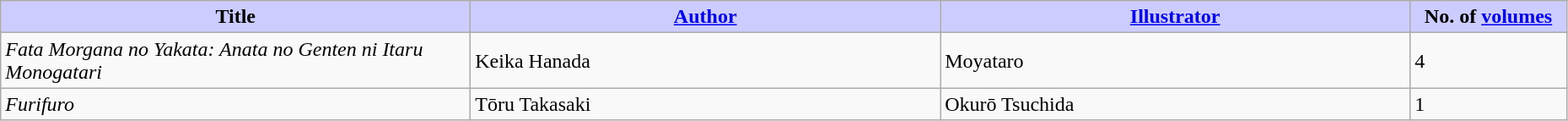<table class="wikitable" style="width: 98%;">
<tr>
<th width=30% style="background:#ccf;">Title</th>
<th width=30% style="background:#ccf;"><a href='#'>Author</a></th>
<th width=30% style="background:#ccf;"><a href='#'>Illustrator</a></th>
<th width=10% style="background:#ccf;">No. of <a href='#'>volumes</a></th>
</tr>
<tr>
<td><em>Fata Morgana no Yakata: Anata no Genten ni Itaru Monogatari </em></td>
<td>Keika Hanada</td>
<td>Moyataro</td>
<td>4</td>
</tr>
<tr>
<td><em>Furifuro</em></td>
<td>Tōru Takasaki</td>
<td>Okurō Tsuchida</td>
<td>1</td>
</tr>
</table>
